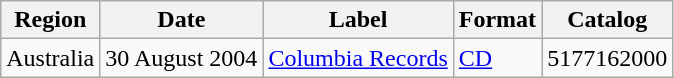<table class="wikitable">
<tr>
<th>Region</th>
<th>Date</th>
<th>Label</th>
<th>Format</th>
<th>Catalog</th>
</tr>
<tr>
<td>Australia</td>
<td>30 August 2004</td>
<td><a href='#'>Columbia Records</a></td>
<td><a href='#'>CD</a></td>
<td>5177162000</td>
</tr>
</table>
